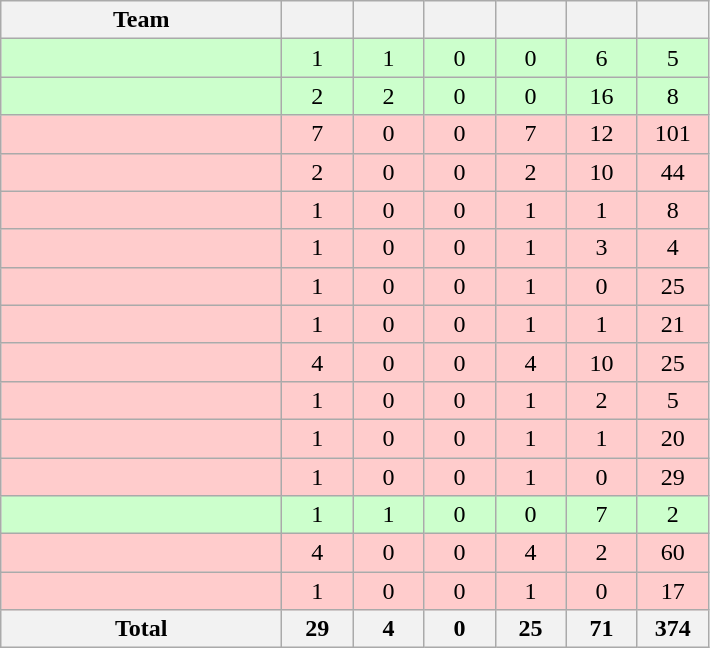<table class="wikitable" style="text-align:center">
<tr>
<th width=180>Team</th>
<th width=40></th>
<th width=40></th>
<th width=40></th>
<th width=40></th>
<th width=40></th>
<th width=40></th>
</tr>
<tr bgcolor=#CCFFCC>
<td style="text-align:left"></td>
<td>1</td>
<td>1</td>
<td>0</td>
<td>0</td>
<td>6</td>
<td>5</td>
</tr>
<tr bgcolor=#CCFFCC>
<td style="text-align:left"></td>
<td>2</td>
<td>2</td>
<td>0</td>
<td>0</td>
<td>16</td>
<td>8</td>
</tr>
<tr bgcolor=#FFCCCC>
<td style="text-align:left"></td>
<td>7</td>
<td>0</td>
<td>0</td>
<td>7</td>
<td>12</td>
<td>101</td>
</tr>
<tr bgcolor=#FFCCCC>
<td style="text-align:left"></td>
<td>2</td>
<td>0</td>
<td>0</td>
<td>2</td>
<td>10</td>
<td>44</td>
</tr>
<tr bgcolor=#FFCCCC>
<td style="text-align:left"></td>
<td>1</td>
<td>0</td>
<td>0</td>
<td>1</td>
<td>1</td>
<td>8</td>
</tr>
<tr bgcolor=#FFCCCC>
<td style="text-align:left"></td>
<td>1</td>
<td>0</td>
<td>0</td>
<td>1</td>
<td>3</td>
<td>4</td>
</tr>
<tr bgcolor=#FFCCCC>
<td style="text-align:left"></td>
<td>1</td>
<td>0</td>
<td>0</td>
<td>1</td>
<td>0</td>
<td>25</td>
</tr>
<tr bgcolor=#FFCCCC>
<td style="text-align:left"></td>
<td>1</td>
<td>0</td>
<td>0</td>
<td>1</td>
<td>1</td>
<td>21</td>
</tr>
<tr bgcolor=#FFCCCC>
<td style="text-align:left"></td>
<td>4</td>
<td>0</td>
<td>0</td>
<td>4</td>
<td>10</td>
<td>25</td>
</tr>
<tr bgcolor=#FFCCCC>
<td style="text-align:left"></td>
<td>1</td>
<td>0</td>
<td>0</td>
<td>1</td>
<td>2</td>
<td>5</td>
</tr>
<tr bgcolor=#FFCCCC>
<td style="text-align:left"></td>
<td>1</td>
<td>0</td>
<td>0</td>
<td>1</td>
<td>1</td>
<td>20</td>
</tr>
<tr bgcolor=#FFCCCC>
<td style="text-align:left"></td>
<td>1</td>
<td>0</td>
<td>0</td>
<td>1</td>
<td>0</td>
<td>29</td>
</tr>
<tr bgcolor=#CCFFCC>
<td style="text-align:left"></td>
<td>1</td>
<td>1</td>
<td>0</td>
<td>0</td>
<td>7</td>
<td>2</td>
</tr>
<tr bgcolor=#FFCCCC>
<td style="text-align:left"></td>
<td>4</td>
<td>0</td>
<td>0</td>
<td>4</td>
<td>2</td>
<td>60</td>
</tr>
<tr bgcolor=#FFCCCC>
<td style="text-align:left"></td>
<td>1</td>
<td>0</td>
<td>0</td>
<td>1</td>
<td>0</td>
<td>17</td>
</tr>
<tr>
<th>Total</th>
<th>29</th>
<th>4</th>
<th>0</th>
<th>25</th>
<th>71</th>
<th>374</th>
</tr>
</table>
